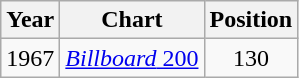<table class="wikitable">
<tr>
<th>Year</th>
<th>Chart</th>
<th>Position</th>
</tr>
<tr>
<td>1967</td>
<td><a href='#'><em>Billboard</em> 200</a></td>
<td align="center">130</td>
</tr>
</table>
